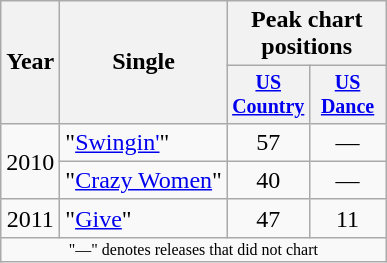<table class="wikitable" style="text-align:center;">
<tr>
<th rowspan="2">Year</th>
<th rowspan="2">Single</th>
<th colspan="2">Peak chart<br>positions</th>
</tr>
<tr style="font-size:smaller;">
<th style="width:45px;"><a href='#'>US Country</a></th>
<th style="width:45px;"><a href='#'>US Dance</a></th>
</tr>
<tr>
<td rowspan="2">2010</td>
<td style="text-align:left;">"<a href='#'>Swingin'</a>"</td>
<td>57</td>
<td>—</td>
</tr>
<tr>
<td style="text-align:left;">"<a href='#'>Crazy Women</a>"</td>
<td>40</td>
<td>—</td>
</tr>
<tr>
<td>2011</td>
<td style="text-align:left;">"<a href='#'>Give</a>"</td>
<td>47</td>
<td>11</td>
</tr>
<tr>
<td colspan="10" style="font-size:8pt">"—" denotes releases that did not chart</td>
</tr>
</table>
